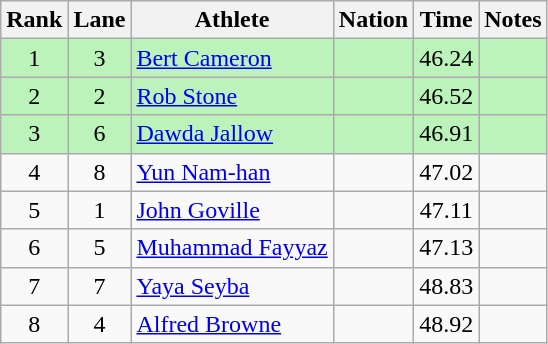<table class="wikitable sortable" style="text-align:center">
<tr>
<th>Rank</th>
<th>Lane</th>
<th>Athlete</th>
<th>Nation</th>
<th>Time</th>
<th>Notes</th>
</tr>
<tr style="background:#bbf3bb;">
<td>1</td>
<td>3</td>
<td align=left><a href='#'>Bert Cameron</a></td>
<td align=left></td>
<td>46.24</td>
<td></td>
</tr>
<tr style="background:#bbf3bb;">
<td>2</td>
<td>2</td>
<td align=left><a href='#'>Rob Stone</a></td>
<td align=left></td>
<td>46.52</td>
<td></td>
</tr>
<tr style="background:#bbf3bb;">
<td>3</td>
<td>6</td>
<td align=left><a href='#'>Dawda Jallow</a></td>
<td align=left></td>
<td>46.91</td>
<td></td>
</tr>
<tr>
<td>4</td>
<td>8</td>
<td align=left><a href='#'>Yun Nam-han</a></td>
<td align=left></td>
<td>47.02</td>
<td></td>
</tr>
<tr>
<td>5</td>
<td>1</td>
<td align=left><a href='#'>John Goville</a></td>
<td align=left></td>
<td>47.11</td>
<td></td>
</tr>
<tr>
<td>6</td>
<td>5</td>
<td align=left><a href='#'>Muhammad Fayyaz</a></td>
<td align=left></td>
<td>47.13</td>
<td></td>
</tr>
<tr>
<td>7</td>
<td>7</td>
<td align=left><a href='#'>Yaya Seyba</a></td>
<td align=left></td>
<td>48.83</td>
<td></td>
</tr>
<tr>
<td>8</td>
<td>4</td>
<td align=left><a href='#'>Alfred Browne</a></td>
<td align=left></td>
<td>48.92</td>
<td></td>
</tr>
</table>
